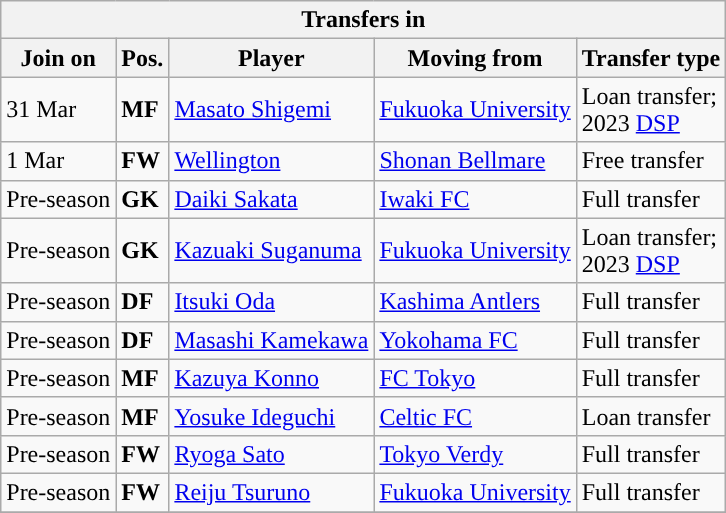<table class="wikitable sortable" style="text-align:left;">
<tr>
<th colspan="5">Transfers in</th>
</tr>
<tr>
<th>Join on</th>
<th>Pos.</th>
<th>Player</th>
<th>Moving from</th>
<th>Transfer type</th>
</tr>
<tr>
<td>31 Mar</td>
<td><strong>MF</strong></td>
<td> <a href='#'>Masato Shigemi</a></td>
<td> <a href='#'>Fukuoka University</a></td>
<td>Loan transfer;<br> 2023 <a href='#'>DSP</a></td>
</tr>
<tr>
<td>1 Mar</td>
<td><strong>FW</strong></td>
<td> <a href='#'>Wellington</a></td>
<td> <a href='#'>Shonan Bellmare</a></td>
<td>Free transfer</td>
</tr>
<tr>
<td>Pre-season</td>
<td><strong>GK</strong></td>
<td> <a href='#'>Daiki Sakata</a></td>
<td> <a href='#'>Iwaki FC</a></td>
<td>Full transfer</td>
</tr>
<tr>
<td>Pre-season</td>
<td><strong>GK</strong></td>
<td> <a href='#'>Kazuaki Suganuma</a></td>
<td> <a href='#'>Fukuoka University</a></td>
<td>Loan transfer;<br> 2023 <a href='#'>DSP</a></td>
</tr>
<tr>
<td>Pre-season</td>
<td><strong>DF</strong></td>
<td> <a href='#'>Itsuki Oda</a></td>
<td> <a href='#'>Kashima Antlers</a></td>
<td>Full transfer</td>
</tr>
<tr>
<td>Pre-season</td>
<td><strong>DF</strong></td>
<td> <a href='#'>Masashi Kamekawa</a></td>
<td> <a href='#'>Yokohama FC</a></td>
<td>Full transfer</td>
</tr>
<tr>
<td>Pre-season</td>
<td><strong>MF</strong></td>
<td> <a href='#'>Kazuya Konno</a></td>
<td> <a href='#'>FC Tokyo</a></td>
<td>Full transfer</td>
</tr>
<tr>
<td>Pre-season</td>
<td><strong>MF</strong></td>
<td> <a href='#'>Yosuke Ideguchi</a></td>
<td> <a href='#'>Celtic FC</a></td>
<td>Loan transfer</td>
</tr>
<tr>
<td>Pre-season</td>
<td><strong>FW</strong></td>
<td> <a href='#'>Ryoga Sato</a></td>
<td> <a href='#'>Tokyo Verdy</a></td>
<td>Full transfer</td>
</tr>
<tr>
<td>Pre-season</td>
<td><strong>FW</strong></td>
<td> <a href='#'>Reiju Tsuruno</a></td>
<td> <a href='#'>Fukuoka University</a></td>
<td>Full transfer</td>
</tr>
<tr>
</tr>
</table>
